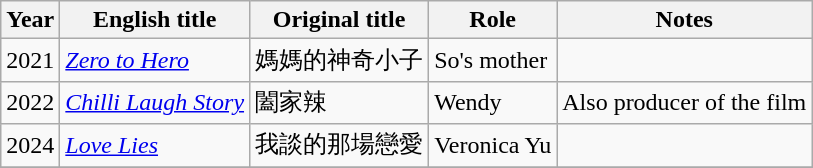<table class="wikitable sortable">
<tr>
<th>Year</th>
<th>English title</th>
<th>Original title</th>
<th>Role</th>
<th class="unsortable">Notes</th>
</tr>
<tr>
<td>2021</td>
<td><em><a href='#'>Zero to Hero</a></em></td>
<td>媽媽的神奇小子</td>
<td>So's mother</td>
<td></td>
</tr>
<tr>
<td>2022</td>
<td><em><a href='#'>Chilli Laugh Story</a></em></td>
<td>闔家辣</td>
<td>Wendy</td>
<td>Also producer of the film</td>
</tr>
<tr>
<td>2024</td>
<td><em><a href='#'>Love Lies</a></em></td>
<td>我談的那場戀愛</td>
<td>Veronica Yu</td>
<td></td>
</tr>
<tr>
</tr>
</table>
